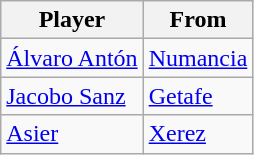<table class="wikitable">
<tr>
<th>Player</th>
<th>From</th>
</tr>
<tr>
<td> <a href='#'>Álvaro Antón</a></td>
<td> <a href='#'>Numancia</a></td>
</tr>
<tr>
<td> <a href='#'>Jacobo Sanz</a></td>
<td> <a href='#'>Getafe</a></td>
</tr>
<tr>
<td> <a href='#'>Asier</a></td>
<td> <a href='#'>Xerez</a></td>
</tr>
</table>
